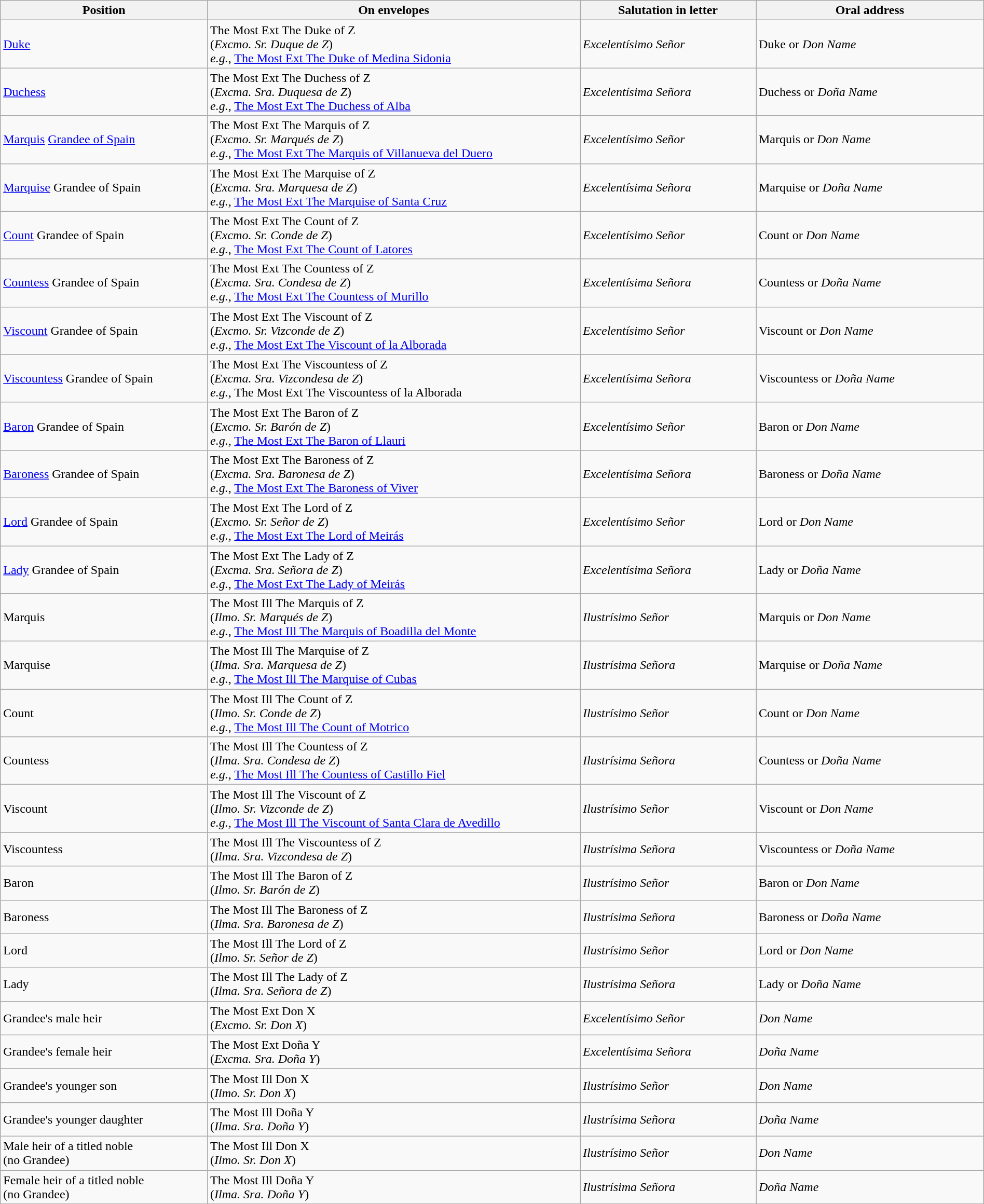<table class="wikitable" width=100%>
<tr>
<th width=20%>Position</th>
<th width=36%>On envelopes</th>
<th width=17%>Salutation in letter</th>
<th width=22%>Oral address</th>
</tr>
<tr>
<td><a href='#'>Duke</a></td>
<td>The Most Ext The Duke of Z<br>(<em>Excmo. Sr. Duque de Z</em>)<br><em>e.g.</em>, <a href='#'>The Most Ext The Duke of Medina Sidonia</a></td>
<td><em>Excelentísimo Señor</em></td>
<td>Duke or <em>Don Name</em></td>
</tr>
<tr>
<td><a href='#'>Duchess</a></td>
<td>The Most Ext The Duchess of Z<br>(<em>Excma. Sra. Duquesa de Z</em>)<br><em>e.g.</em>, <a href='#'>The Most Ext The Duchess of Alba</a></td>
<td><em>Excelentísima Señora</em></td>
<td>Duchess or <em>Doña Name</em></td>
</tr>
<tr>
<td><a href='#'>Marquis</a> <a href='#'>Grandee of Spain</a></td>
<td>The Most Ext The Marquis of Z<br>(<em>Excmo. Sr. Marqués de Z</em>)<br><em>e.g.</em>, <a href='#'>The Most Ext The Marquis of Villanueva del Duero</a></td>
<td><em>Excelentísimo Señor</em></td>
<td>Marquis or <em>Don Name</em></td>
</tr>
<tr>
<td><a href='#'>Marquise</a> Grandee of Spain</td>
<td>The Most Ext The Marquise of Z<br>(<em>Excma. Sra. Marquesa de Z</em>)<br><em>e.g.</em>, <a href='#'>The Most Ext The Marquise of Santa Cruz</a></td>
<td><em>Excelentísima Señora</em></td>
<td>Marquise or <em>Doña Name</em></td>
</tr>
<tr>
<td><a href='#'>Count</a> Grandee of Spain</td>
<td>The Most Ext The Count of Z<br>(<em>Excmo. Sr. Conde de Z</em>)<br><em>e.g.</em>, <a href='#'>The Most Ext The Count of Latores</a></td>
<td><em>Excelentísimo Señor</em></td>
<td>Count or <em>Don Name</em></td>
</tr>
<tr>
<td><a href='#'>Countess</a> Grandee of Spain</td>
<td>The Most Ext The Countess of Z<br>(<em>Excma. Sra. Condesa de Z</em>)<br><em>e.g.</em>, <a href='#'>The Most Ext The Countess of Murillo</a></td>
<td><em>Excelentísima Señora</em></td>
<td>Countess or <em>Doña Name</em></td>
</tr>
<tr>
<td><a href='#'>Viscount</a> Grandee of Spain</td>
<td>The Most Ext The Viscount of Z<br>(<em>Excmo. Sr. Vizconde de Z</em>)<br><em>e.g.</em>, <a href='#'>The Most Ext The Viscount of la Alborada</a></td>
<td><em>Excelentísimo Señor</em></td>
<td>Viscount or <em>Don Name</em></td>
</tr>
<tr>
<td><a href='#'>Viscountess</a> Grandee of Spain</td>
<td>The Most Ext The Viscountess of Z<br>(<em>Excma. Sra. Vizcondesa de Z</em>)<br><em>e.g.</em>, The Most Ext The Viscountess of la Alborada</td>
<td><em>Excelentísima Señora</em></td>
<td>Viscountess or <em>Doña Name</em></td>
</tr>
<tr>
<td><a href='#'>Baron</a> Grandee of Spain</td>
<td>The Most Ext The Baron of Z<br>(<em>Excmo. Sr. Barón de Z</em>)<br><em>e.g.</em>, <a href='#'>The Most Ext The Baron of Llauri</a></td>
<td><em>Excelentísimo Señor</em></td>
<td>Baron or <em>Don Name</em></td>
</tr>
<tr>
<td><a href='#'>Baroness</a> Grandee of Spain</td>
<td>The Most Ext The Baroness of Z<br>(<em>Excma. Sra. Baronesa de Z</em>)<br><em>e.g.</em>, <a href='#'>The Most Ext The Baroness of Viver</a></td>
<td><em>Excelentísima Señora</em></td>
<td>Baroness or <em>Doña Name</em></td>
</tr>
<tr>
<td><a href='#'>Lord</a> Grandee of Spain</td>
<td>The Most Ext The Lord of Z<br>(<em>Excmo. Sr. Señor de Z</em>)<br><em>e.g.</em>, <a href='#'>The Most Ext The Lord of Meirás</a></td>
<td><em>Excelentísimo Señor</em></td>
<td>Lord or <em>Don Name</em></td>
</tr>
<tr>
<td><a href='#'>Lady</a> Grandee of Spain</td>
<td>The Most Ext The Lady of Z<br>(<em>Excma. Sra. Señora de Z</em>)<br><em>e.g.</em>, <a href='#'>The Most Ext The Lady of Meirás</a></td>
<td><em>Excelentísima Señora</em></td>
<td>Lady or <em>Doña Name</em></td>
</tr>
<tr>
<td>Marquis</td>
<td>The Most Ill The Marquis of Z<br>(<em>Ilmo. Sr. Marqués de Z</em>)<br><em>e.g.</em>, <a href='#'>The Most Ill The Marquis of Boadilla del Monte</a></td>
<td><em>Ilustrísimo Señor</em></td>
<td>Marquis or <em>Don Name</em></td>
</tr>
<tr>
<td>Marquise</td>
<td>The Most Ill The Marquise of Z<br>(<em>Ilma. Sra. Marquesa de Z</em>)<br><em>e.g.</em>, <a href='#'>The Most Ill The Marquise of Cubas</a></td>
<td><em>Ilustrísima Señora</em></td>
<td>Marquise or <em>Doña Name</em></td>
</tr>
<tr>
<td>Count</td>
<td>The Most Ill The Count of Z<br>(<em>Ilmo. Sr. Conde de Z</em>)<br><em>e.g.</em>, <a href='#'>The Most Ill The Count of Motrico</a></td>
<td><em>Ilustrísimo Señor</em></td>
<td>Count or <em>Don Name</em></td>
</tr>
<tr>
<td>Countess</td>
<td>The Most Ill The Countess of Z<br>(<em>Ilma. Sra. Condesa de Z</em>)<br><em>e.g.</em>, <a href='#'>The Most Ill The Countess of Castillo Fiel</a></td>
<td><em>Ilustrísima Señora</em></td>
<td>Countess or <em>Doña Name</em></td>
</tr>
<tr>
<td>Viscount</td>
<td>The Most Ill The Viscount of Z<br>(<em>Ilmo. Sr. Vizconde de Z</em>)<br><em>e.g.</em>, <a href='#'>The Most Ill The Viscount of Santa Clara de Avedillo</a></td>
<td><em>Ilustrísimo Señor</em></td>
<td>Viscount or <em>Don Name</em></td>
</tr>
<tr>
<td>Viscountess</td>
<td>The Most Ill The Viscountess of Z<br>(<em>Ilma. Sra. Vizcondesa de Z</em>)</td>
<td><em>Ilustrísima Señora</em></td>
<td>Viscountess or <em>Doña Name</em></td>
</tr>
<tr>
<td>Baron</td>
<td>The Most Ill The Baron of Z<br>(<em>Ilmo. Sr. Barón de Z</em>)</td>
<td><em>Ilustrísimo Señor</em></td>
<td>Baron or <em>Don Name</em></td>
</tr>
<tr>
<td>Baroness</td>
<td>The Most Ill The Baroness of Z<br>(<em>Ilma. Sra. Baronesa de Z</em>)</td>
<td><em>Ilustrísima Señora</em></td>
<td>Baroness or <em>Doña Name</em></td>
</tr>
<tr>
<td>Lord</td>
<td>The Most Ill The Lord of Z<br>(<em>Ilmo. Sr. Señor de Z</em>)</td>
<td><em>Ilustrísimo Señor</em></td>
<td>Lord or <em>Don Name</em></td>
</tr>
<tr>
<td>Lady</td>
<td>The Most Ill The Lady of Z<br>(<em>Ilma. Sra. Señora de Z</em>)</td>
<td><em>Ilustrísima Señora</em></td>
<td>Lady or <em>Doña Name</em></td>
</tr>
<tr>
<td>Grandee's male heir</td>
<td>The Most Ext Don X <br>(<em>Excmo. Sr. Don X</em>)</td>
<td><em>Excelentísimo Señor</em></td>
<td><em>Don Name</em></td>
</tr>
<tr>
<td>Grandee's female heir</td>
<td>The Most Ext Doña Y <br>(<em>Excma. Sra. Doña Y</em>)</td>
<td><em>Excelentísima Señora</em></td>
<td><em>Doña Name</em></td>
</tr>
<tr>
<td>Grandee's younger son</td>
<td>The Most Ill Don X <br>(<em>Ilmo. Sr. Don X</em>)</td>
<td><em>Ilustrísimo Señor</em></td>
<td><em>Don Name</em></td>
</tr>
<tr>
<td>Grandee's younger daughter</td>
<td>The Most Ill Doña Y <br>(<em>Ilma. Sra. Doña Y</em>)</td>
<td><em>Ilustrísima Señora</em></td>
<td><em>Doña Name</em></td>
</tr>
<tr>
<td>Male heir of a titled noble<br>(no Grandee)</td>
<td>The Most Ill Don X <br>(<em>Ilmo. Sr. Don X</em>)</td>
<td><em>Ilustrísimo Señor</em></td>
<td><em>Don Name</em></td>
</tr>
<tr>
<td>Female heir of a titled noble<br>(no Grandee)</td>
<td>The Most Ill Doña Y <br>(<em>Ilma. Sra. Doña Y</em>)</td>
<td><em>Ilustrísima Señora</em></td>
<td><em>Doña Name</em></td>
</tr>
</table>
